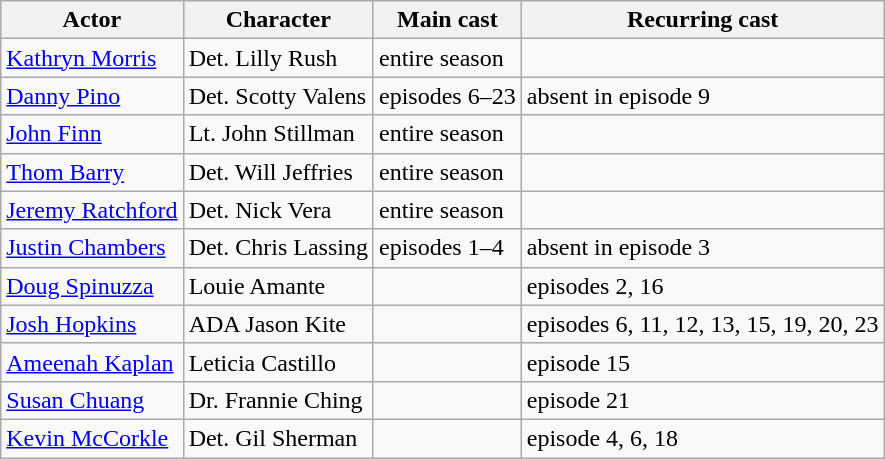<table class="wikitable sortable" border="1">
<tr>
<th>Actor</th>
<th>Character</th>
<th>Main cast</th>
<th>Recurring cast</th>
</tr>
<tr>
<td><a href='#'>Kathryn Morris</a></td>
<td>Det. Lilly Rush</td>
<td>entire season</td>
<td></td>
</tr>
<tr>
<td><a href='#'>Danny Pino</a></td>
<td>Det. Scotty Valens</td>
<td>episodes 6–23</td>
<td>absent in episode 9</td>
</tr>
<tr>
<td><a href='#'>John Finn</a></td>
<td>Lt. John Stillman</td>
<td>entire season</td>
<td></td>
</tr>
<tr>
<td><a href='#'>Thom Barry</a></td>
<td>Det. Will Jeffries</td>
<td>entire season</td>
<td></td>
</tr>
<tr>
<td><a href='#'>Jeremy Ratchford</a></td>
<td>Det. Nick Vera</td>
<td>entire season</td>
<td></td>
</tr>
<tr>
<td><a href='#'>Justin Chambers</a></td>
<td>Det. Chris Lassing</td>
<td>episodes 1–4</td>
<td>absent in episode 3</td>
</tr>
<tr>
<td><a href='#'>Doug Spinuzza</a></td>
<td>Louie Amante</td>
<td></td>
<td>episodes 2, 16</td>
</tr>
<tr>
<td><a href='#'>Josh Hopkins</a></td>
<td>ADA Jason Kite</td>
<td></td>
<td>episodes 6, 11, 12, 13, 15, 19, 20, 23</td>
</tr>
<tr>
<td><a href='#'>Ameenah Kaplan</a></td>
<td>Leticia Castillo</td>
<td></td>
<td>episode 15</td>
</tr>
<tr>
<td><a href='#'>Susan Chuang</a></td>
<td>Dr. Frannie Ching</td>
<td></td>
<td>episode 21</td>
</tr>
<tr>
<td><a href='#'>Kevin McCorkle</a></td>
<td>Det. Gil Sherman</td>
<td></td>
<td>episode 4, 6, 18</td>
</tr>
</table>
